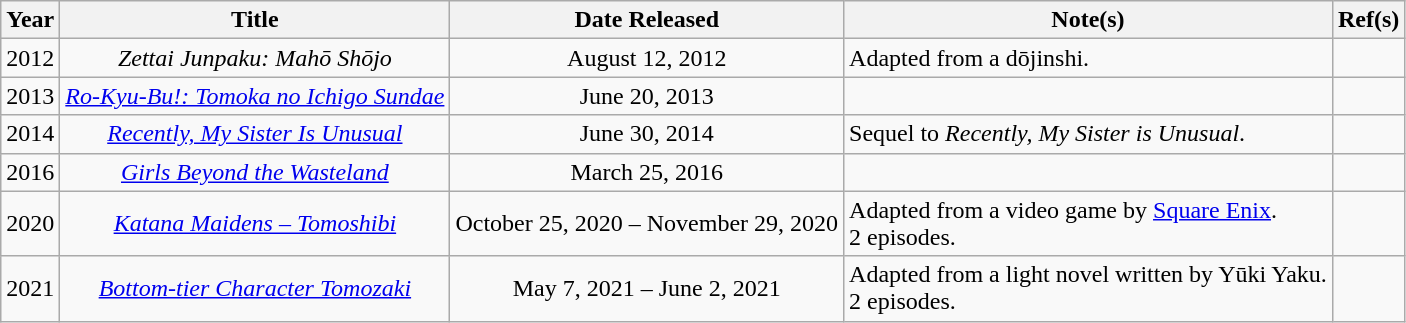<table class="wikitable" style="text-align:center; margin=auto;">
<tr>
<th>Year</th>
<th>Title</th>
<th>Date Released</th>
<th>Note(s)</th>
<th>Ref(s)</th>
</tr>
<tr>
<td>2012</td>
<td><em>Zettai Junpaku: Mahō Shōjo</em></td>
<td>August 12, 2012</td>
<td style="text-align:left;">Adapted from a dōjinshi.</td>
<td></td>
</tr>
<tr>
<td>2013</td>
<td><em><a href='#'>Ro-Kyu-Bu!: Tomoka no Ichigo Sundae</a></em></td>
<td>June 20, 2013</td>
<td></td>
<td></td>
</tr>
<tr>
<td>2014</td>
<td><em><a href='#'>Recently, My Sister Is Unusual</a></em></td>
<td>June 30, 2014</td>
<td style="text-align:left;">Sequel to <em>Recently, My Sister is Unusual</em>.</td>
<td></td>
</tr>
<tr>
<td>2016</td>
<td><em><a href='#'>Girls Beyond the Wasteland</a></em></td>
<td>March 25, 2016</td>
<td></td>
<td></td>
</tr>
<tr>
<td>2020</td>
<td><em><a href='#'>Katana Maidens – Tomoshibi</a></em></td>
<td>October 25, 2020 – November 29, 2020</td>
<td style="text-align:left;">Adapted from a video game by <a href='#'>Square Enix</a>.<br>2 episodes.</td>
<td></td>
</tr>
<tr>
<td>2021</td>
<td><em><a href='#'>Bottom-tier Character Tomozaki</a></em></td>
<td>May 7, 2021 – June 2, 2021</td>
<td style="text-align:left;">Adapted from a light novel written by Yūki Yaku.<br>2 episodes.</td>
<td></td>
</tr>
</table>
